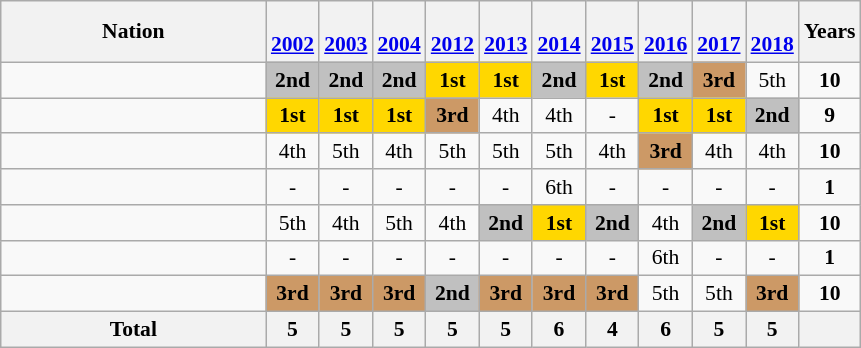<table class="wikitable" style="text-align:center; font-size:90%">
<tr>
<th width=170>Nation</th>
<th><br><a href='#'>2002</a></th>
<th><br><a href='#'>2003</a></th>
<th><br><a href='#'>2004</a></th>
<th><br><a href='#'>2012</a></th>
<th><br><a href='#'>2013</a></th>
<th><br><a href='#'>2014</a></th>
<th><br><a href='#'>2015</a></th>
<th><br><a href='#'>2016</a></th>
<th><br><a href='#'>2017</a></th>
<th><br><a href='#'>2018</a></th>
<th>Years</th>
</tr>
<tr>
<td align=left></td>
<td bgcolor=silver><strong>2nd</strong></td>
<td bgcolor=silver><strong>2nd</strong></td>
<td bgcolor=silver><strong>2nd</strong></td>
<td bgcolor=gold><strong>1st</strong></td>
<td bgcolor=gold><strong>1st</strong></td>
<td bgcolor=silver><strong>2nd</strong></td>
<td bgcolor=gold><strong>1st</strong></td>
<td bgcolor=silver><strong>2nd</strong></td>
<td bgcolor=#cc9966><strong>3rd</strong></td>
<td>5th</td>
<td><strong>10</strong></td>
</tr>
<tr>
<td align=left></td>
<td bgcolor=gold><strong>1st</strong></td>
<td bgcolor=gold><strong>1st</strong></td>
<td bgcolor=gold><strong>1st</strong></td>
<td bgcolor=#cc9966><strong>3rd</strong></td>
<td>4th</td>
<td>4th</td>
<td>-</td>
<td bgcolor=gold><strong>1st</strong></td>
<td bgcolor=gold><strong>1st</strong></td>
<td bgcolor=silver><strong>2nd</strong></td>
<td><strong>9</strong></td>
</tr>
<tr>
<td align=left></td>
<td>4th</td>
<td>5th</td>
<td>4th</td>
<td>5th</td>
<td>5th</td>
<td>5th</td>
<td>4th</td>
<td bgcolor=#cc9966><strong>3rd</strong></td>
<td>4th</td>
<td>4th</td>
<td><strong>10</strong></td>
</tr>
<tr>
<td align=left></td>
<td>-</td>
<td>-</td>
<td>-</td>
<td>-</td>
<td>-</td>
<td>6th</td>
<td>-</td>
<td>-</td>
<td>-</td>
<td>-</td>
<td><strong>1</strong></td>
</tr>
<tr>
<td align=left></td>
<td>5th</td>
<td>4th</td>
<td>5th</td>
<td>4th</td>
<td bgcolor=silver><strong>2nd</strong></td>
<td bgcolor=gold><strong>1st</strong></td>
<td bgcolor=silver><strong>2nd</strong></td>
<td>4th</td>
<td bgcolor=silver><strong>2nd</strong></td>
<td bgcolor=gold><strong>1st</strong></td>
<td><strong>10</strong></td>
</tr>
<tr>
<td align=left></td>
<td>-</td>
<td>-</td>
<td>-</td>
<td>-</td>
<td>-</td>
<td>-</td>
<td>-</td>
<td>6th</td>
<td>-</td>
<td>-</td>
<td><strong>1</strong></td>
</tr>
<tr>
<td align=left></td>
<td bgcolor=#cc9966><strong>3rd</strong></td>
<td bgcolor=#cc9966><strong>3rd</strong></td>
<td bgcolor=#cc9966><strong>3rd</strong></td>
<td bgcolor=silver><strong>2nd</strong></td>
<td bgcolor=#cc9966><strong>3rd</strong></td>
<td bgcolor=#cc9966><strong>3rd</strong></td>
<td bgcolor=#cc9966><strong>3rd</strong></td>
<td>5th</td>
<td>5th</td>
<td bgcolor=#cc9966><strong>3rd</strong></td>
<td><strong>10</strong></td>
</tr>
<tr>
<th>Total</th>
<th>5</th>
<th>5</th>
<th>5</th>
<th>5</th>
<th>5</th>
<th>6</th>
<th>4</th>
<th>6</th>
<th>5</th>
<th>5</th>
<th></th>
</tr>
</table>
